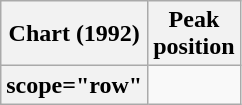<table class="wikitable plainrowheaders sortable">
<tr>
<th scope="col">Chart (1992)</th>
<th scope="col">Peak<br>position</th>
</tr>
<tr>
<th>scope="row" </th>
</tr>
</table>
